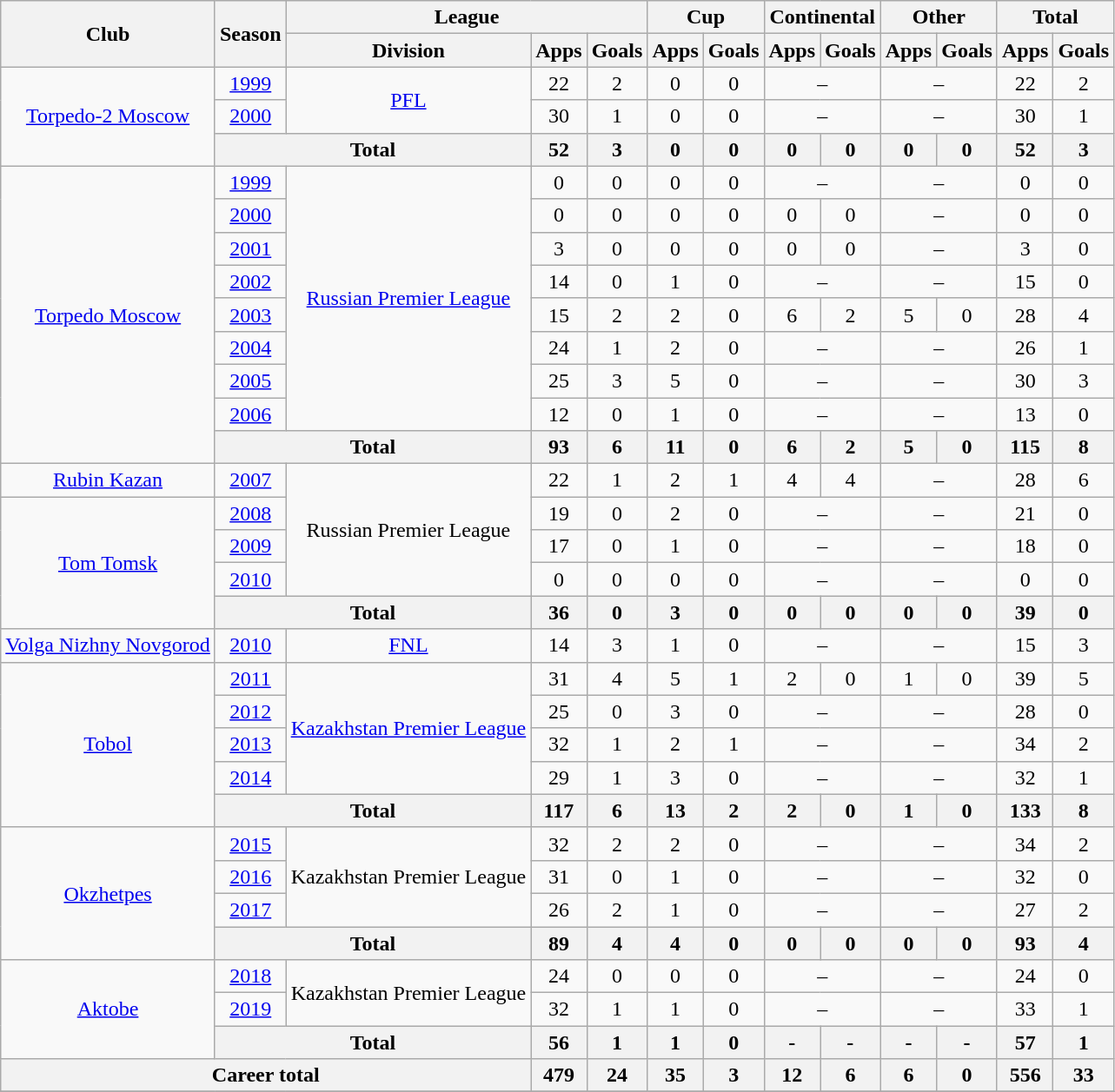<table class="wikitable" style="text-align: center;">
<tr>
<th rowspan=2>Club</th>
<th rowspan=2>Season</th>
<th colspan=3>League</th>
<th colspan=2>Cup</th>
<th colspan=2>Continental</th>
<th colspan=2>Other</th>
<th colspan=2>Total</th>
</tr>
<tr>
<th>Division</th>
<th>Apps</th>
<th>Goals</th>
<th>Apps</th>
<th>Goals</th>
<th>Apps</th>
<th>Goals</th>
<th>Apps</th>
<th>Goals</th>
<th>Apps</th>
<th>Goals</th>
</tr>
<tr>
<td rowspan=3><a href='#'>Torpedo-2 Moscow</a></td>
<td><a href='#'>1999</a></td>
<td rowspan=2><a href='#'>PFL</a></td>
<td>22</td>
<td>2</td>
<td>0</td>
<td>0</td>
<td colspan=2>–</td>
<td colspan=2>–</td>
<td>22</td>
<td>2</td>
</tr>
<tr>
<td><a href='#'>2000</a></td>
<td>30</td>
<td>1</td>
<td>0</td>
<td>0</td>
<td colspan=2>–</td>
<td colspan=2>–</td>
<td>30</td>
<td>1</td>
</tr>
<tr>
<th colspan=2>Total</th>
<th>52</th>
<th>3</th>
<th>0</th>
<th>0</th>
<th>0</th>
<th>0</th>
<th>0</th>
<th>0</th>
<th>52</th>
<th>3</th>
</tr>
<tr>
<td rowspan=9><a href='#'>Torpedo Moscow</a></td>
<td><a href='#'>1999</a></td>
<td rowspan=8><a href='#'>Russian Premier League</a></td>
<td>0</td>
<td>0</td>
<td>0</td>
<td>0</td>
<td colspan=2>–</td>
<td colspan=2>–</td>
<td>0</td>
<td>0</td>
</tr>
<tr>
<td><a href='#'>2000</a></td>
<td>0</td>
<td>0</td>
<td>0</td>
<td>0</td>
<td>0</td>
<td>0</td>
<td colspan=2>–</td>
<td>0</td>
<td>0</td>
</tr>
<tr>
<td><a href='#'>2001</a></td>
<td>3</td>
<td>0</td>
<td>0</td>
<td>0</td>
<td>0</td>
<td>0</td>
<td colspan=2>–</td>
<td>3</td>
<td>0</td>
</tr>
<tr>
<td><a href='#'>2002</a></td>
<td>14</td>
<td>0</td>
<td>1</td>
<td>0</td>
<td colspan=2>–</td>
<td colspan=2>–</td>
<td>15</td>
<td>0</td>
</tr>
<tr>
<td><a href='#'>2003</a></td>
<td>15</td>
<td>2</td>
<td>2</td>
<td>0</td>
<td>6</td>
<td>2</td>
<td>5</td>
<td>0</td>
<td>28</td>
<td>4</td>
</tr>
<tr>
<td><a href='#'>2004</a></td>
<td>24</td>
<td>1</td>
<td>2</td>
<td>0</td>
<td colspan=2>–</td>
<td colspan=2>–</td>
<td>26</td>
<td>1</td>
</tr>
<tr>
<td><a href='#'>2005</a></td>
<td>25</td>
<td>3</td>
<td>5</td>
<td>0</td>
<td colspan=2>–</td>
<td colspan=2>–</td>
<td>30</td>
<td>3</td>
</tr>
<tr>
<td><a href='#'>2006</a></td>
<td>12</td>
<td>0</td>
<td>1</td>
<td>0</td>
<td colspan=2>–</td>
<td colspan=2>–</td>
<td>13</td>
<td>0</td>
</tr>
<tr>
<th colspan=2>Total</th>
<th>93</th>
<th>6</th>
<th>11</th>
<th>0</th>
<th>6</th>
<th>2</th>
<th>5</th>
<th>0</th>
<th>115</th>
<th>8</th>
</tr>
<tr>
<td><a href='#'>Rubin Kazan</a></td>
<td><a href='#'>2007</a></td>
<td rowspan=4>Russian Premier League</td>
<td>22</td>
<td>1</td>
<td>2</td>
<td>1</td>
<td>4</td>
<td>4</td>
<td colspan=2>–</td>
<td>28</td>
<td>6</td>
</tr>
<tr>
<td rowspan=4><a href='#'>Tom Tomsk</a></td>
<td><a href='#'>2008</a></td>
<td>19</td>
<td>0</td>
<td>2</td>
<td>0</td>
<td colspan=2>–</td>
<td colspan=2>–</td>
<td>21</td>
<td>0</td>
</tr>
<tr>
<td><a href='#'>2009</a></td>
<td>17</td>
<td>0</td>
<td>1</td>
<td>0</td>
<td colspan=2>–</td>
<td colspan=2>–</td>
<td>18</td>
<td>0</td>
</tr>
<tr>
<td><a href='#'>2010</a></td>
<td>0</td>
<td>0</td>
<td>0</td>
<td>0</td>
<td colspan=2>–</td>
<td colspan=2>–</td>
<td>0</td>
<td>0</td>
</tr>
<tr>
<th colspan=2>Total</th>
<th>36</th>
<th>0</th>
<th>3</th>
<th>0</th>
<th>0</th>
<th>0</th>
<th>0</th>
<th>0</th>
<th>39</th>
<th>0</th>
</tr>
<tr>
<td><a href='#'>Volga Nizhny Novgorod</a></td>
<td><a href='#'>2010</a></td>
<td><a href='#'>FNL</a></td>
<td>14</td>
<td>3</td>
<td>1</td>
<td>0</td>
<td colspan=2>–</td>
<td colspan=2>–</td>
<td>15</td>
<td>3</td>
</tr>
<tr>
<td rowspan=5><a href='#'>Tobol</a></td>
<td><a href='#'>2011</a></td>
<td rowspan=4><a href='#'>Kazakhstan Premier League</a></td>
<td>31</td>
<td>4</td>
<td>5</td>
<td>1</td>
<td>2</td>
<td>0</td>
<td>1</td>
<td>0</td>
<td>39</td>
<td>5</td>
</tr>
<tr>
<td><a href='#'>2012</a></td>
<td>25</td>
<td>0</td>
<td>3</td>
<td>0</td>
<td colspan=2>–</td>
<td colspan=2>–</td>
<td>28</td>
<td>0</td>
</tr>
<tr>
<td><a href='#'>2013</a></td>
<td>32</td>
<td>1</td>
<td>2</td>
<td>1</td>
<td colspan=2>–</td>
<td colspan=2>–</td>
<td>34</td>
<td>2</td>
</tr>
<tr>
<td><a href='#'>2014</a></td>
<td>29</td>
<td>1</td>
<td>3</td>
<td>0</td>
<td colspan=2>–</td>
<td colspan=2>–</td>
<td>32</td>
<td>1</td>
</tr>
<tr>
<th colspan=2>Total</th>
<th>117</th>
<th>6</th>
<th>13</th>
<th>2</th>
<th>2</th>
<th>0</th>
<th>1</th>
<th>0</th>
<th>133</th>
<th>8</th>
</tr>
<tr>
<td rowspan=4><a href='#'>Okzhetpes</a></td>
<td><a href='#'>2015</a></td>
<td rowspan=3>Kazakhstan Premier League</td>
<td>32</td>
<td>2</td>
<td>2</td>
<td>0</td>
<td colspan=2>–</td>
<td colspan=2>–</td>
<td>34</td>
<td>2</td>
</tr>
<tr>
<td><a href='#'>2016</a></td>
<td>31</td>
<td>0</td>
<td>1</td>
<td>0</td>
<td colspan=2>–</td>
<td colspan=2>–</td>
<td>32</td>
<td>0</td>
</tr>
<tr>
<td><a href='#'>2017</a></td>
<td>26</td>
<td>2</td>
<td>1</td>
<td>0</td>
<td colspan=2>–</td>
<td colspan=2>–</td>
<td>27</td>
<td>2</td>
</tr>
<tr>
<th colspan=2>Total</th>
<th>89</th>
<th>4</th>
<th>4</th>
<th>0</th>
<th>0</th>
<th>0</th>
<th>0</th>
<th>0</th>
<th>93</th>
<th>4</th>
</tr>
<tr>
<td rowspan=3><a href='#'>Aktobe</a></td>
<td><a href='#'>2018</a></td>
<td rowspan=2>Kazakhstan Premier League</td>
<td>24</td>
<td>0</td>
<td>0</td>
<td>0</td>
<td colspan=2>–</td>
<td colspan=2>–</td>
<td>24</td>
<td>0</td>
</tr>
<tr>
<td><a href='#'>2019</a></td>
<td>32</td>
<td>1</td>
<td>1</td>
<td>0</td>
<td colspan=2>–</td>
<td colspan=2>–</td>
<td>33</td>
<td>1</td>
</tr>
<tr>
<th colspan=2>Total</th>
<th>56</th>
<th>1</th>
<th>1</th>
<th>0</th>
<th>-</th>
<th>-</th>
<th>-</th>
<th>-</th>
<th>57</th>
<th>1</th>
</tr>
<tr>
<th colspan=3>Career total</th>
<th>479</th>
<th>24</th>
<th>35</th>
<th>3</th>
<th>12</th>
<th>6</th>
<th>6</th>
<th>0</th>
<th>556</th>
<th>33</th>
</tr>
<tr>
</tr>
</table>
